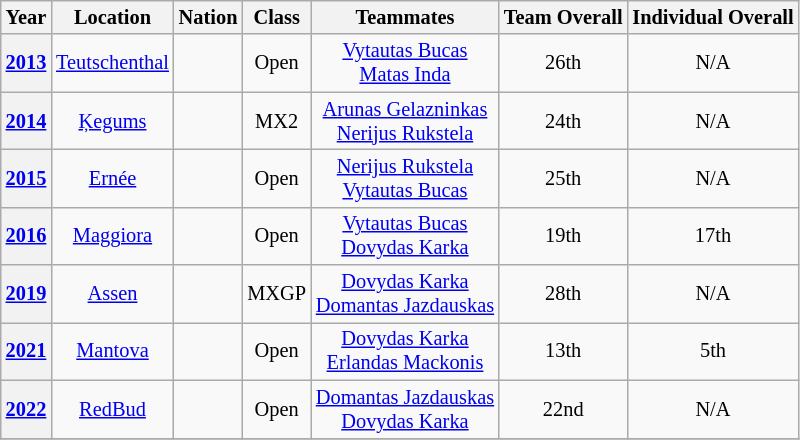<table class="wikitable" style="font-size: 85%; text-align:center">
<tr>
<th>Year</th>
<th>Location</th>
<th>Nation</th>
<th>Class</th>
<th>Teammates</th>
<th>Team Overall</th>
<th>Individual Overall</th>
</tr>
<tr>
<th><a href='#'>2013</a></th>
<td> <a href='#'>Teutschenthal</a></td>
<td></td>
<td>Open</td>
<td><a href='#'>Vytautas Bucas</a><br><a href='#'>Matas Inda</a></td>
<td>26th</td>
<td>N/A</td>
</tr>
<tr>
<th><a href='#'>2014</a></th>
<td> <a href='#'>Ķegums</a></td>
<td></td>
<td>MX2</td>
<td><a href='#'>Arunas Gelazninkas</a><br><a href='#'>Nerijus Rukstela</a></td>
<td>24th</td>
<td>N/A</td>
</tr>
<tr>
<th><a href='#'>2015</a></th>
<td> <a href='#'>Ernée</a></td>
<td></td>
<td>Open</td>
<td><a href='#'>Nerijus Rukstela</a><br><a href='#'>Vytautas Bucas</a></td>
<td>25th</td>
<td>N/A</td>
</tr>
<tr>
<th><a href='#'>2016</a></th>
<td> <a href='#'>Maggiora</a></td>
<td></td>
<td>Open</td>
<td><a href='#'>Vytautas Bucas</a><br><a href='#'>Dovydas Karka</a></td>
<td>19th</td>
<td>17th</td>
</tr>
<tr>
<th><a href='#'>2019</a></th>
<td> <a href='#'>Assen</a></td>
<td></td>
<td>MXGP</td>
<td><a href='#'>Dovydas Karka</a><br><a href='#'>Domantas Jazdauskas</a></td>
<td>28th</td>
<td>N/A</td>
</tr>
<tr>
<th><a href='#'>2021</a></th>
<td> <a href='#'>Mantova</a></td>
<td></td>
<td>Open</td>
<td><a href='#'>Dovydas Karka</a><br><a href='#'>Erlandas Mackonis</a></td>
<td>13th</td>
<td>5th</td>
</tr>
<tr>
<th><a href='#'>2022</a></th>
<td> <a href='#'>RedBud</a></td>
<td></td>
<td>Open</td>
<td><a href='#'>Domantas Jazdauskas</a><br><a href='#'>Dovydas Karka</a></td>
<td>22nd</td>
<td>N/A</td>
</tr>
<tr>
</tr>
</table>
